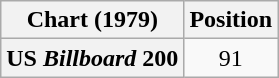<table class="wikitable plainrowheaders" style="text-align:center">
<tr>
<th scope="col">Chart (1979)</th>
<th scope="col">Position</th>
</tr>
<tr>
<th scope="row">US <em>Billboard</em> 200</th>
<td>91</td>
</tr>
</table>
